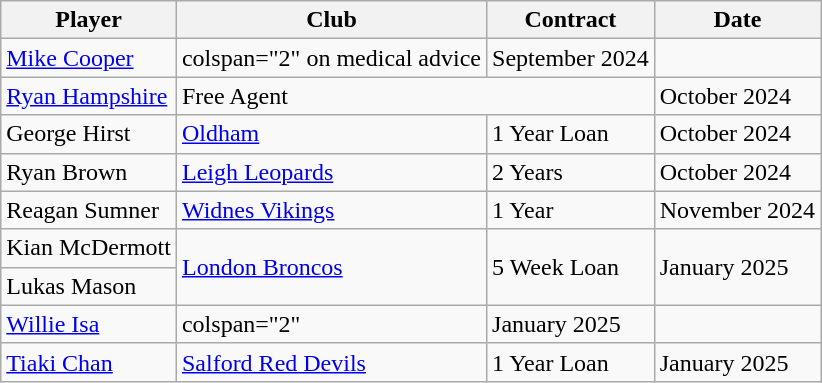<table class="wikitable">
<tr>
<th>Player</th>
<th>Club</th>
<th>Contract</th>
<th>Date</th>
</tr>
<tr>
<td> <a href='#'>Mike Cooper</a></td>
<td>colspan="2" on medical advice</td>
<td>September 2024</td>
</tr>
<tr>
<td> <a href='#'>Ryan Hampshire</a></td>
<td colspan="2">Free Agent</td>
<td>October 2024</td>
</tr>
<tr>
<td> George Hirst</td>
<td> <a href='#'>Oldham</a></td>
<td>1 Year Loan</td>
<td>October 2024</td>
</tr>
<tr>
<td> Ryan Brown</td>
<td> <a href='#'>Leigh Leopards</a></td>
<td>2 Years</td>
<td>October 2024</td>
</tr>
<tr>
<td> Reagan Sumner</td>
<td> <a href='#'>Widnes Vikings</a></td>
<td>1 Year</td>
<td>November 2024</td>
</tr>
<tr>
<td> Kian McDermott</td>
<td Rowspan=2> <a href='#'>London Broncos</a></td>
<td Rowspan=2>5 Week Loan</td>
<td Rowspan=2>January 2025</td>
</tr>
<tr>
<td> Lukas Mason</td>
</tr>
<tr>
<td> <a href='#'>Willie Isa</a></td>
<td>colspan="2"</td>
<td>January 2025</td>
</tr>
<tr>
<td> <a href='#'>Tiaki Chan</a></td>
<td> <a href='#'>Salford Red Devils</a></td>
<td>1 Year Loan</td>
<td>January 2025</td>
</tr>
</table>
